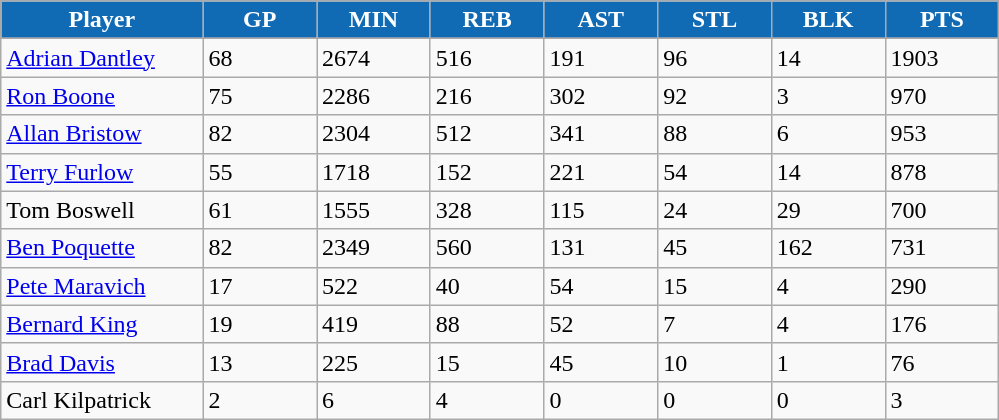<table class="wikitable sortable">
<tr>
<th style="background:#106bb4; color:white" width="16%">Player</th>
<th style="background:#106bb4; color:white" width="9%">GP</th>
<th style="background:#106bb4; color:white" width="9%">MIN</th>
<th style="background:#106bb4; color:white" width="9%">REB</th>
<th style="background:#106bb4; color:white" width="9%">AST</th>
<th style="background:#106bb4; color:white" width="9%">STL</th>
<th style="background:#106bb4; color:white" width="9%">BLK</th>
<th style="background:#106bb4; color:white" width="9%">PTS</th>
</tr>
<tr align="center">
</tr>
<tr>
<td><a href='#'>Adrian Dantley</a></td>
<td>68</td>
<td>2674</td>
<td>516</td>
<td>191</td>
<td>96</td>
<td>14</td>
<td>1903</td>
</tr>
<tr>
<td><a href='#'>Ron Boone</a></td>
<td>75</td>
<td>2286</td>
<td>216</td>
<td>302</td>
<td>92</td>
<td>3</td>
<td>970</td>
</tr>
<tr>
<td><a href='#'>Allan Bristow</a></td>
<td>82</td>
<td>2304</td>
<td>512</td>
<td>341</td>
<td>88</td>
<td>6</td>
<td>953</td>
</tr>
<tr>
<td><a href='#'>Terry Furlow</a></td>
<td>55</td>
<td>1718</td>
<td>152</td>
<td>221</td>
<td>54</td>
<td>14</td>
<td>878</td>
</tr>
<tr>
<td>Tom Boswell</td>
<td>61</td>
<td>1555</td>
<td>328</td>
<td>115</td>
<td>24</td>
<td>29</td>
<td>700</td>
</tr>
<tr>
<td><a href='#'>Ben Poquette</a></td>
<td>82</td>
<td>2349</td>
<td>560</td>
<td>131</td>
<td>45</td>
<td>162</td>
<td>731</td>
</tr>
<tr>
<td><a href='#'>Pete Maravich</a></td>
<td>17</td>
<td>522</td>
<td>40</td>
<td>54</td>
<td>15</td>
<td>4</td>
<td>290</td>
</tr>
<tr>
<td><a href='#'>Bernard King</a></td>
<td>19</td>
<td>419</td>
<td>88</td>
<td>52</td>
<td>7</td>
<td>4</td>
<td>176</td>
</tr>
<tr>
<td><a href='#'>Brad Davis</a></td>
<td>13</td>
<td>225</td>
<td>15</td>
<td>45</td>
<td>10</td>
<td>1</td>
<td>76</td>
</tr>
<tr>
<td>Carl Kilpatrick</td>
<td>2</td>
<td>6</td>
<td>4</td>
<td>0</td>
<td>0</td>
<td>0</td>
<td>3</td>
</tr>
</table>
